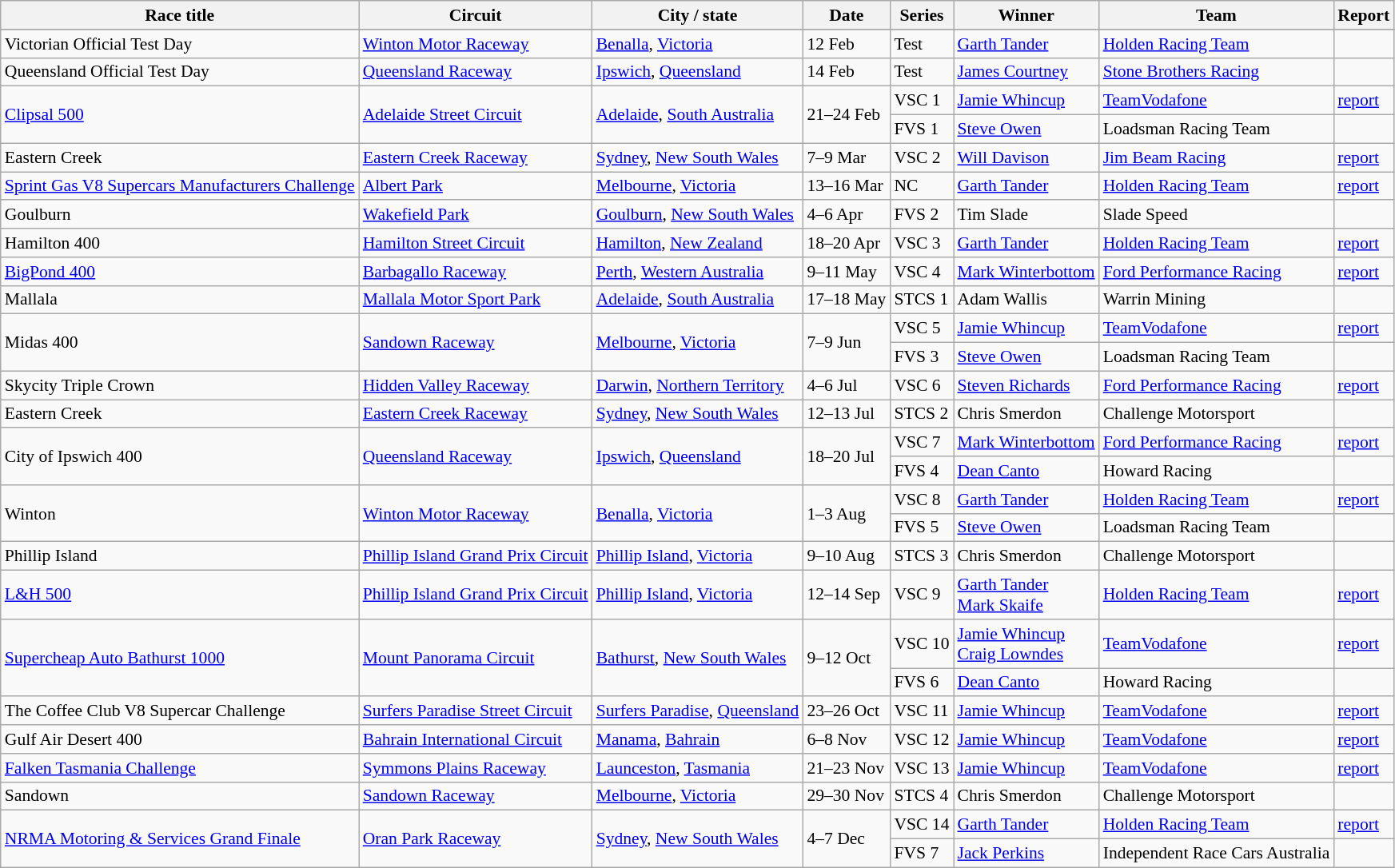<table class="wikitable" style="font-size: 90%">
<tr>
<th>Race title</th>
<th>Circuit</th>
<th>City / state</th>
<th>Date</th>
<th>Series</th>
<th>Winner</th>
<th>Team</th>
<th>Report</th>
</tr>
<tr>
</tr>
<tr>
<td> Victorian Official Test Day</td>
<td><a href='#'>Winton Motor Raceway</a></td>
<td><a href='#'>Benalla</a>, <a href='#'>Victoria</a></td>
<td>12 Feb</td>
<td>Test</td>
<td><a href='#'>Garth Tander</a></td>
<td><a href='#'>Holden Racing Team</a></td>
<td></td>
</tr>
<tr>
<td> Queensland Official Test Day</td>
<td><a href='#'>Queensland Raceway</a></td>
<td><a href='#'>Ipswich</a>, <a href='#'>Queensland</a></td>
<td>14 Feb</td>
<td>Test</td>
<td><a href='#'>James Courtney</a></td>
<td><a href='#'>Stone Brothers Racing</a></td>
<td></td>
</tr>
<tr>
<td rowspan=2> <a href='#'>Clipsal 500</a></td>
<td rowspan=2><a href='#'>Adelaide Street Circuit</a></td>
<td rowspan=2><a href='#'>Adelaide</a>, <a href='#'>South Australia</a></td>
<td rowspan=2>21–24 Feb</td>
<td>VSC 1</td>
<td><a href='#'>Jamie Whincup</a></td>
<td><a href='#'>TeamVodafone</a></td>
<td><a href='#'>report</a></td>
</tr>
<tr>
<td>FVS 1</td>
<td><a href='#'>Steve Owen</a></td>
<td>Loadsman Racing Team</td>
<td></td>
</tr>
<tr>
<td> Eastern Creek</td>
<td><a href='#'>Eastern Creek Raceway</a></td>
<td><a href='#'>Sydney</a>, <a href='#'>New South Wales</a></td>
<td>7–9 Mar</td>
<td>VSC 2</td>
<td><a href='#'>Will Davison</a></td>
<td><a href='#'>Jim Beam Racing</a></td>
<td><a href='#'>report</a></td>
</tr>
<tr>
<td> <a href='#'>Sprint Gas V8 Supercars Manufacturers Challenge</a></td>
<td><a href='#'>Albert Park</a></td>
<td><a href='#'>Melbourne</a>, <a href='#'>Victoria</a></td>
<td>13–16 Mar</td>
<td>NC</td>
<td><a href='#'>Garth Tander</a></td>
<td><a href='#'>Holden Racing Team</a></td>
<td><a href='#'>report</a></td>
</tr>
<tr>
<td> Goulburn</td>
<td><a href='#'>Wakefield Park</a></td>
<td><a href='#'>Goulburn</a>, <a href='#'>New South Wales</a></td>
<td>4–6 Apr</td>
<td>FVS 2</td>
<td>Tim Slade</td>
<td>Slade Speed</td>
<td></td>
</tr>
<tr>
<td> Hamilton 400</td>
<td><a href='#'>Hamilton Street Circuit</a></td>
<td><a href='#'>Hamilton</a>, <a href='#'>New Zealand</a></td>
<td>18–20 Apr</td>
<td>VSC 3</td>
<td><a href='#'>Garth Tander</a></td>
<td><a href='#'>Holden Racing Team</a></td>
<td><a href='#'>report</a></td>
</tr>
<tr>
<td> <a href='#'>BigPond 400</a></td>
<td><a href='#'>Barbagallo Raceway</a></td>
<td><a href='#'>Perth</a>, <a href='#'>Western Australia</a></td>
<td>9–11 May</td>
<td>VSC 4</td>
<td><a href='#'>Mark Winterbottom</a></td>
<td><a href='#'>Ford Performance Racing</a></td>
<td><a href='#'>report</a></td>
</tr>
<tr>
<td> Mallala</td>
<td><a href='#'>Mallala Motor Sport Park</a></td>
<td><a href='#'>Adelaide</a>, <a href='#'>South Australia</a></td>
<td>17–18 May</td>
<td>STCS 1</td>
<td>Adam Wallis</td>
<td>Warrin Mining</td>
<td></td>
</tr>
<tr>
<td rowspan=2> Midas 400</td>
<td rowspan=2><a href='#'>Sandown Raceway</a></td>
<td rowspan=2><a href='#'>Melbourne</a>, <a href='#'>Victoria</a></td>
<td rowspan=2>7–9 Jun</td>
<td>VSC 5</td>
<td><a href='#'>Jamie Whincup</a></td>
<td><a href='#'>TeamVodafone</a></td>
<td><a href='#'>report</a></td>
</tr>
<tr>
<td>FVS 3</td>
<td><a href='#'>Steve Owen</a></td>
<td>Loadsman Racing Team</td>
<td></td>
</tr>
<tr>
<td> Skycity Triple Crown</td>
<td><a href='#'>Hidden Valley Raceway</a></td>
<td><a href='#'>Darwin</a>, <a href='#'>Northern Territory</a></td>
<td>4–6 Jul</td>
<td>VSC 6</td>
<td><a href='#'>Steven Richards</a></td>
<td><a href='#'>Ford Performance Racing</a></td>
<td><a href='#'>report</a></td>
</tr>
<tr>
<td> Eastern Creek</td>
<td><a href='#'>Eastern Creek Raceway</a></td>
<td><a href='#'>Sydney</a>, <a href='#'>New South Wales</a></td>
<td>12–13 Jul</td>
<td>STCS 2</td>
<td>Chris Smerdon</td>
<td>Challenge Motorsport</td>
<td></td>
</tr>
<tr>
<td rowspan=2> City of Ipswich 400</td>
<td rowspan=2><a href='#'>Queensland Raceway</a></td>
<td rowspan=2><a href='#'>Ipswich</a>, <a href='#'>Queensland</a></td>
<td rowspan=2>18–20 Jul</td>
<td>VSC 7</td>
<td><a href='#'>Mark Winterbottom</a></td>
<td><a href='#'>Ford Performance Racing</a></td>
<td><a href='#'>report</a></td>
</tr>
<tr>
<td>FVS 4</td>
<td><a href='#'>Dean Canto</a></td>
<td>Howard Racing</td>
<td></td>
</tr>
<tr>
<td rowspan=2> Winton</td>
<td rowspan=2><a href='#'>Winton Motor Raceway</a></td>
<td rowspan=2><a href='#'>Benalla</a>, <a href='#'>Victoria</a></td>
<td rowspan=2>1–3 Aug</td>
<td>VSC 8</td>
<td><a href='#'>Garth Tander</a></td>
<td><a href='#'>Holden Racing Team</a></td>
<td><a href='#'>report</a></td>
</tr>
<tr>
<td>FVS 5</td>
<td><a href='#'>Steve Owen</a></td>
<td>Loadsman Racing Team</td>
<td></td>
</tr>
<tr>
<td> Phillip Island</td>
<td><a href='#'>Phillip Island Grand Prix Circuit</a></td>
<td><a href='#'>Phillip Island</a>, <a href='#'>Victoria</a></td>
<td>9–10 Aug</td>
<td>STCS 3</td>
<td>Chris Smerdon</td>
<td>Challenge Motorsport</td>
<td></td>
</tr>
<tr>
<td> <a href='#'>L&H 500</a></td>
<td><a href='#'>Phillip Island Grand Prix Circuit</a></td>
<td><a href='#'>Phillip Island</a>, <a href='#'>Victoria</a></td>
<td>12–14 Sep</td>
<td>VSC 9</td>
<td><a href='#'>Garth Tander</a><br> <a href='#'>Mark Skaife</a></td>
<td><a href='#'>Holden Racing Team</a></td>
<td><a href='#'>report</a></td>
</tr>
<tr>
<td rowspan=2> <a href='#'>Supercheap Auto Bathurst 1000</a></td>
<td rowspan=2><a href='#'>Mount Panorama Circuit</a></td>
<td rowspan=2><a href='#'>Bathurst</a>, <a href='#'>New South Wales</a></td>
<td rowspan=2>9–12 Oct</td>
<td>VSC 10</td>
<td><a href='#'>Jamie Whincup</a><br> <a href='#'>Craig Lowndes</a></td>
<td><a href='#'>TeamVodafone</a></td>
<td><a href='#'>report</a></td>
</tr>
<tr>
<td>FVS 6</td>
<td><a href='#'>Dean Canto</a></td>
<td>Howard Racing</td>
<td></td>
</tr>
<tr>
<td> The Coffee Club V8 Supercar Challenge</td>
<td><a href='#'>Surfers Paradise Street Circuit</a></td>
<td><a href='#'>Surfers Paradise</a>, <a href='#'>Queensland</a></td>
<td>23–26 Oct</td>
<td>VSC 11</td>
<td><a href='#'>Jamie Whincup</a></td>
<td><a href='#'>TeamVodafone</a></td>
<td><a href='#'>report</a></td>
</tr>
<tr>
<td> Gulf Air Desert 400</td>
<td><a href='#'>Bahrain International Circuit</a></td>
<td><a href='#'>Manama</a>, <a href='#'>Bahrain</a></td>
<td>6–8 Nov</td>
<td>VSC 12</td>
<td><a href='#'>Jamie Whincup</a></td>
<td><a href='#'>TeamVodafone</a></td>
<td><a href='#'>report</a></td>
</tr>
<tr>
<td> <a href='#'>Falken Tasmania Challenge</a></td>
<td><a href='#'>Symmons Plains Raceway</a></td>
<td><a href='#'>Launceston</a>, <a href='#'>Tasmania</a></td>
<td>21–23 Nov</td>
<td>VSC 13</td>
<td><a href='#'>Jamie Whincup</a></td>
<td><a href='#'>TeamVodafone</a></td>
<td><a href='#'>report</a></td>
</tr>
<tr>
<td> Sandown</td>
<td><a href='#'>Sandown Raceway</a></td>
<td><a href='#'>Melbourne</a>, <a href='#'>Victoria</a></td>
<td>29–30 Nov</td>
<td>STCS 4</td>
<td>Chris Smerdon</td>
<td>Challenge Motorsport</td>
<td></td>
</tr>
<tr>
<td rowspan=2> <a href='#'>NRMA Motoring & Services Grand Finale</a></td>
<td rowspan=2><a href='#'>Oran Park Raceway</a></td>
<td rowspan=2><a href='#'>Sydney</a>, <a href='#'>New South Wales</a></td>
<td rowspan=2>4–7 Dec</td>
<td>VSC 14</td>
<td><a href='#'>Garth Tander</a></td>
<td><a href='#'>Holden Racing Team</a></td>
<td><a href='#'>report</a></td>
</tr>
<tr>
<td>FVS 7</td>
<td><a href='#'>Jack Perkins</a></td>
<td>Independent Race Cars Australia</td>
<td></td>
</tr>
</table>
